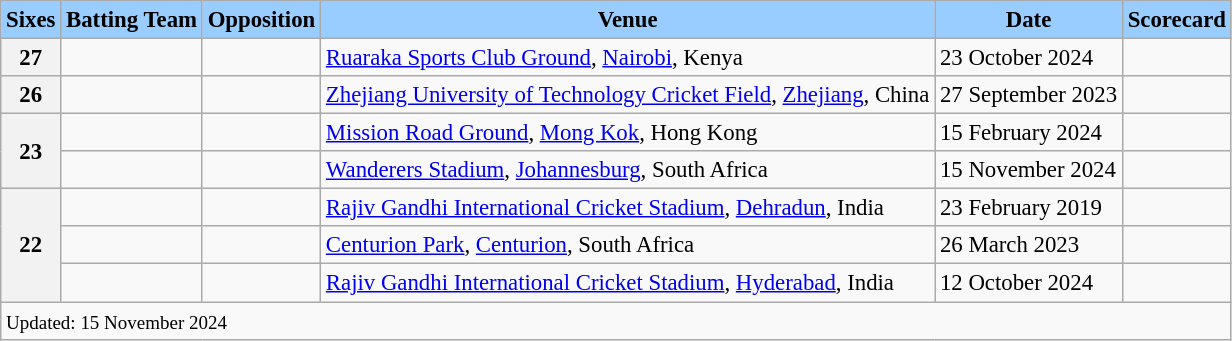<table class="wikitable sortable defaultleft" style="font-size: 95%">
<tr>
<th scope="col" style="background-color:#9cf;">Sixes</th>
<th scope="col" style="background-color:#9cf;">Batting Team</th>
<th scope="col" style="background-color:#9cf;">Opposition</th>
<th scope="col" style="background-color:#9cf;">Venue</th>
<th scope="col" style="background-color:#9cf;">Date</th>
<th scope="col" style="background-color:#9cf;">Scorecard</th>
</tr>
<tr>
<th>27</th>
<td></td>
<td></td>
<td><a href='#'>Ruaraka Sports Club Ground</a>, <a href='#'>Nairobi</a>, Kenya</td>
<td>23 October 2024</td>
<td></td>
</tr>
<tr>
<th>26</th>
<td></td>
<td></td>
<td><a href='#'>Zhejiang University of Technology Cricket Field</a>, <a href='#'>Zhejiang</a>, China</td>
<td>27 September 2023</td>
<td></td>
</tr>
<tr>
<th rowspan=2>23</th>
<td></td>
<td></td>
<td><a href='#'>Mission Road Ground</a>, <a href='#'>Mong Kok</a>, Hong Kong</td>
<td>15 February 2024</td>
<td></td>
</tr>
<tr>
<td></td>
<td></td>
<td><a href='#'>Wanderers Stadium</a>, <a href='#'>Johannesburg</a>, South Africa</td>
<td>15 November 2024</td>
<td></td>
</tr>
<tr>
<th rowspan="3">22</th>
<td></td>
<td></td>
<td><a href='#'>Rajiv Gandhi International Cricket Stadium</a>, <a href='#'>Dehradun</a>, India</td>
<td>23 February 2019</td>
<td></td>
</tr>
<tr>
<td></td>
<td></td>
<td><a href='#'>Centurion Park</a>, <a href='#'>Centurion</a>, South Africa</td>
<td>26 March 2023</td>
<td></td>
</tr>
<tr>
<td></td>
<td></td>
<td><a href='#'>Rajiv Gandhi International Cricket Stadium</a>, <a href='#'>Hyderabad</a>, India</td>
<td>12 October 2024</td>
<td></td>
</tr>
<tr class="sortbottom">
<td colspan=6><small>Updated: 15 November 2024</small></td>
</tr>
</table>
